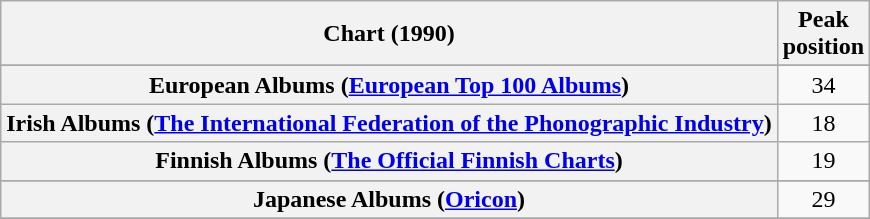<table class="wikitable sortable plainrowheaders">
<tr>
<th scope="col">Chart (1990)</th>
<th scope="col">Peak<br>position</th>
</tr>
<tr>
</tr>
<tr>
</tr>
<tr>
</tr>
<tr>
<th scope="row">European Albums (<a href='#'>European Top 100 Albums</a>)</th>
<td align="center">34</td>
</tr>
<tr>
<th scope="row">Irish Albums (<a href='#'>The International Federation of the Phonographic Industry</a>)</th>
<td align="center">18</td>
</tr>
<tr>
<th scope="row">Finnish Albums (<a href='#'>The Official Finnish Charts</a>)</th>
<td align="center">19</td>
</tr>
<tr>
</tr>
<tr>
<th scope="row">Japanese Albums (<a href='#'>Oricon</a>)</th>
<td align="center">29</td>
</tr>
<tr>
</tr>
<tr>
</tr>
<tr>
</tr>
<tr>
</tr>
<tr>
</tr>
</table>
